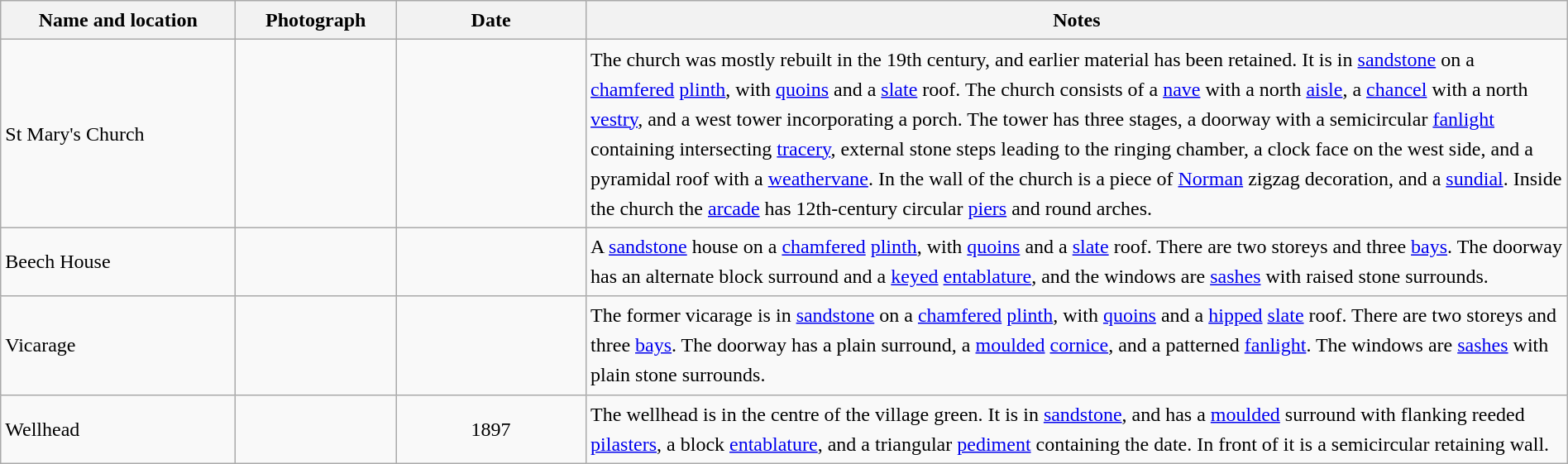<table class="wikitable sortable plainrowheaders" style="width:100%;border:0px;text-align:left;line-height:150%;">
<tr>
<th scope="col"  style="width:150px">Name and location</th>
<th scope="col"  style="width:100px" class="unsortable">Photograph</th>
<th scope="col"  style="width:120px">Date</th>
<th scope="col"  style="width:650px" class="unsortable">Notes</th>
</tr>
<tr>
<td>St Mary's Church<br><small></small></td>
<td></td>
<td align="center"></td>
<td>The church was mostly rebuilt in the 19th century, and earlier material has been retained.  It is in <a href='#'>sandstone</a> on a <a href='#'>chamfered</a> <a href='#'>plinth</a>, with <a href='#'>quoins</a> and a <a href='#'>slate</a> roof.  The church consists of a <a href='#'>nave</a> with a north <a href='#'>aisle</a>, a <a href='#'>chancel</a> with a north <a href='#'>vestry</a>, and a west tower incorporating a porch.  The tower has three stages, a doorway with a semicircular <a href='#'>fanlight</a> containing intersecting <a href='#'>tracery</a>, external stone steps leading to the ringing chamber, a clock face on the west side, and a pyramidal roof with a <a href='#'>weathervane</a>.  In the wall of the church is a piece of <a href='#'>Norman</a> zigzag decoration, and a <a href='#'>sundial</a>.  Inside the church the <a href='#'>arcade</a> has 12th-century circular <a href='#'>piers</a> and round arches.</td>
</tr>
<tr>
<td>Beech House<br><small></small></td>
<td></td>
<td align="center"></td>
<td>A <a href='#'>sandstone</a> house on a <a href='#'>chamfered</a> <a href='#'>plinth</a>, with <a href='#'>quoins</a> and a <a href='#'>slate</a> roof.  There are two storeys and three <a href='#'>bays</a>.  The doorway has an alternate block surround and a <a href='#'>keyed</a> <a href='#'>entablature</a>, and the windows are <a href='#'>sashes</a> with raised stone surrounds.</td>
</tr>
<tr>
<td>Vicarage<br><small></small></td>
<td></td>
<td align="center"></td>
<td>The former vicarage is in <a href='#'>sandstone</a> on a <a href='#'>chamfered</a> <a href='#'>plinth</a>, with <a href='#'>quoins</a> and a <a href='#'>hipped</a> <a href='#'>slate</a> roof.  There are two storeys and three <a href='#'>bays</a>.  The doorway has a plain surround, a <a href='#'>moulded</a> <a href='#'>cornice</a>, and a patterned <a href='#'>fanlight</a>.  The windows are <a href='#'>sashes</a> with plain stone surrounds.</td>
</tr>
<tr>
<td>Wellhead<br><small></small></td>
<td></td>
<td align="center">1897</td>
<td>The wellhead is in the centre of the village green.  It is in <a href='#'>sandstone</a>, and has a <a href='#'>moulded</a> surround with flanking reeded <a href='#'>pilasters</a>, a block <a href='#'>entablature</a>, and a triangular <a href='#'>pediment</a> containing the date.  In front of it is a semicircular retaining wall.</td>
</tr>
<tr>
</tr>
</table>
